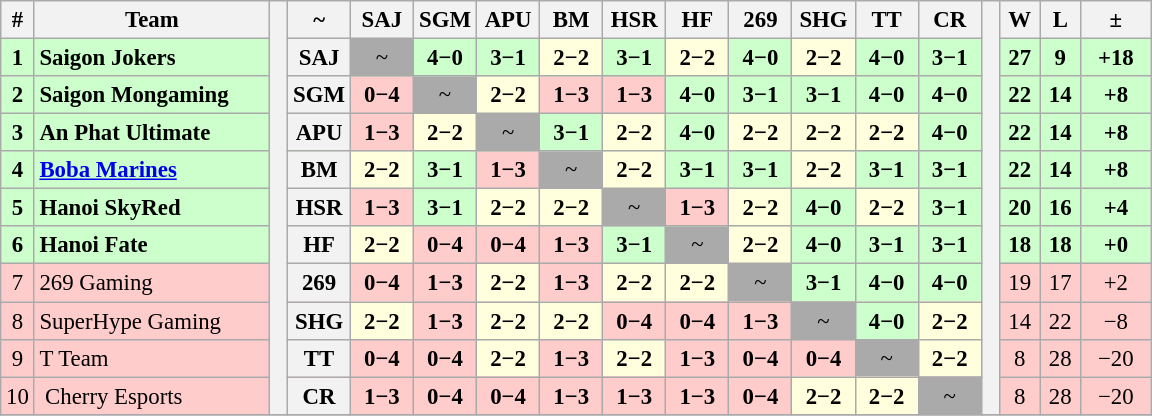<table class="wikitable" style="font-size: 95%; text-align: center">
<tr>
<th style="width:15px;">#</th>
<th style="width:150px;">Team</th>
<th rowspan="11" style="width:5px;;"></th>
<th>~</th>
<th style="width:35px;" title="">SAJ</th>
<th style="width:35px;" title="">SGM</th>
<th style="width:35px;" title="">APU</th>
<th style="width:35px;" title="">BM</th>
<th style="width:35px;" title="">HSR</th>
<th style="width:35px;" title="">HF</th>
<th style="width:35px;" title="">269</th>
<th style="width:35px;" title="">SHG</th>
<th style="width:35px;" title="">TT</th>
<th style="width:35px;" title="">CR</th>
<th rowspan="11" style="width:5px;;"></th>
<th style="width:20px;" title="Wins">W</th>
<th style="width:20px;" title="Losses">L</th>
<th style="width:40px;">±</th>
</tr>
<tr style="background:#cfc;">
<td><strong>1</strong></td>
<td style="text-align: left"><strong>Saigon Jokers</strong></td>
<th>SAJ</th>
<td style="background:#aaa;">~</td>
<td style="background:#cfc;"><strong>4−0</strong></td>
<td style="background:#cfc;"><strong>3−1</strong></td>
<td style="background:#ffd;"><strong>2−2</strong></td>
<td style="background:#cfc;"><strong>3−1</strong></td>
<td style="background:#ffd;"><strong>2−2</strong></td>
<td style="background:#cfc;"><strong>4−0</strong></td>
<td style="background:#ffd;"><strong>2−2</strong></td>
<td style="background:#cfc;"><strong>4−0</strong></td>
<td style="background:#cfc;"><strong>3−1</strong></td>
<td><strong>27</strong></td>
<td><strong>9</strong></td>
<td><strong>+18</strong></td>
</tr>
<tr style="background:#cfc;">
<td><strong>2</strong></td>
<td style="text-align: left"><strong>Saigon Mongaming</strong></td>
<th>SGM</th>
<td style="background:#fcc;"><strong>0−4</strong></td>
<td style="background:#aaa;">~</td>
<td style="background:#ffd;"><strong>2−2</strong></td>
<td style="background:#fcc;"><strong>1−3</strong></td>
<td style="background:#fcc;"><strong>1−3</strong></td>
<td style="background:#cfc;"><strong>4−0</strong></td>
<td style="background:#cfc;"><strong>3−1</strong></td>
<td style="background:#cfc;"><strong>3−1</strong></td>
<td style="background:#cfc;"><strong>4−0</strong></td>
<td style="background:#cfc;"><strong>4−0</strong></td>
<td><strong>22</strong></td>
<td><strong>14</strong></td>
<td><strong>+8</strong></td>
</tr>
<tr style="background:#cfc;">
<td><strong>3</strong></td>
<td style="text-align: left"><strong>An Phat Ultimate</strong></td>
<th>APU</th>
<td style="background:#fcc;"><strong>1−3</strong></td>
<td style="background:#ffd;"><strong>2−2</strong></td>
<td style="background:#aaa;">~</td>
<td style="background:#cfc;"><strong>3−1</strong></td>
<td style="background:#ffd;"><strong>2−2</strong></td>
<td style="background:#cfc;"><strong>4−0</strong></td>
<td style="background:#ffd;"><strong>2−2</strong></td>
<td style="background:#ffd;"><strong>2−2</strong></td>
<td style="background:#ffd;"><strong>2−2</strong></td>
<td style="background:#cfc;"><strong>4−0</strong></td>
<td><strong>22</strong></td>
<td><strong>14</strong></td>
<td><strong>+8</strong></td>
</tr>
<tr style="background:#cfc;">
<td><strong>4</strong></td>
<td style="text-align: left"><strong><a href='#'>Boba Marines</a></strong></td>
<th>BM</th>
<td style="background:#ffd;"><strong>2−2</strong></td>
<td style="background:#cfc;"><strong>3−1</strong></td>
<td style="background:#fcc;"><strong>1−3</strong></td>
<td style="background:#aaa;">~</td>
<td style="background:#ffd;"><strong>2−2</strong></td>
<td style="background:#cfc;"><strong>3−1</strong></td>
<td style="background:#cfc;"><strong>3−1</strong></td>
<td style="background:#ffd;"><strong>2−2</strong></td>
<td style="background:#cfc;"><strong>3−1</strong></td>
<td style="background:#cfc;"><strong>3−1</strong></td>
<td><strong>22</strong></td>
<td><strong>14</strong></td>
<td><strong>+8</strong></td>
</tr>
<tr style="background:#cfc;">
<td><strong>5</strong></td>
<td style="text-align: left"><strong>Hanoi SkyRed</strong></td>
<th>HSR</th>
<td style="background:#fcc;"><strong>1−3</strong></td>
<td style="background:#cfc;"><strong>3−1</strong></td>
<td style="background:#ffd;"><strong>2−2</strong></td>
<td style="background:#ffd;"><strong>2−2</strong></td>
<td style="background:#aaa;">~</td>
<td style="background:#fcc;"><strong>1−3</strong></td>
<td style="background:#ffd;"><strong>2−2</strong></td>
<td style="background:#cfc;"><strong>4−0</strong></td>
<td style="background:#ffd;"><strong>2−2</strong></td>
<td style="background:#cfc;"><strong>3−1</strong></td>
<td><strong>20</strong></td>
<td><strong>16</strong></td>
<td><strong>+4</strong></td>
</tr>
<tr style="background:#cfc;">
<td><strong>6</strong></td>
<td style="text-align: left"><strong>Hanoi Fate</strong></td>
<th>HF</th>
<td style="background:#ffd;"><strong>2−2</strong></td>
<td style="background:#fcc;"><strong>0−4</strong></td>
<td style="background:#fcc;"><strong>0−4</strong></td>
<td style="background:#fcc;"><strong>1−3</strong></td>
<td style="background:#cfc;"><strong>3−1</strong></td>
<td style="background:#aaa;">~</td>
<td style="background:#ffd;"><strong>2−2</strong></td>
<td style="background:#cfc;"><strong>4−0</strong></td>
<td style="background:#cfc;"><strong>3−1</strong></td>
<td style="background:#cfc;"><strong>3−1</strong></td>
<td><strong>18</strong></td>
<td><strong>18</strong></td>
<td><strong>+0</strong></td>
</tr>
<tr style="background:#fcc;">
<td>7</td>
<td style="text-align: left">269 Gaming</td>
<th>269</th>
<td style="background:#fcc;"><strong>0−4</strong></td>
<td style="background:#fcc;"><strong>1−3</strong></td>
<td style="background:#ffd;"><strong>2−2</strong></td>
<td style="background:#fcc;"><strong>1−3</strong></td>
<td style="background:#ffd;"><strong>2−2</strong></td>
<td style="background:#ffd;"><strong>2−2</strong></td>
<td style="background:#aaa;">~</td>
<td style="background:#cfc;"><strong>3−1</strong></td>
<td style="background:#cfc;"><strong>4−0</strong></td>
<td style="background:#cfc;"><strong>4−0</strong></td>
<td>19</td>
<td>17</td>
<td>+2</td>
</tr>
<tr style="background:#fcc;">
<td>8</td>
<td style="text-align: left">SuperHype Gaming</td>
<th>SHG</th>
<td style="background:#ffd;"><strong>2−2</strong></td>
<td style="background:#fcc;"><strong>1−3</strong></td>
<td style="background:#ffd;"><strong>2−2</strong></td>
<td style="background:#ffd;"><strong>2−2</strong></td>
<td style="background:#fcc;"><strong>0−4</strong></td>
<td style="background:#fcc;"><strong>0−4</strong></td>
<td style="background:#fcc;"><strong>1−3</strong></td>
<td style="background:#aaa;">~</td>
<td style="background:#cfc;"><strong>4−0</strong></td>
<td style="background:#ffd;"><strong>2−2</strong></td>
<td>14</td>
<td>22</td>
<td>−8</td>
</tr>
<tr style="background:#fcc;">
<td>9</td>
<td style="text-align: left">T Team</td>
<th>TT</th>
<td style="background:#fcc;"><strong>0−4</strong></td>
<td style="background:#fcc;"><strong>0−4</strong></td>
<td style="background:#ffd;"><strong>2−2</strong></td>
<td style="background:#fcc;"><strong>1−3</strong></td>
<td style="background:#ffd;"><strong>2−2</strong></td>
<td style="background:#fcc;"><strong>1−3</strong></td>
<td style="background:#fcc;"><strong>0−4</strong></td>
<td style="background:#fcc;"><strong>0−4</strong></td>
<td style="background:#aaa;">~</td>
<td style="background:#ffd;"><strong>2−2</strong></td>
<td>8</td>
<td>28</td>
<td>−20</td>
</tr>
<tr style="background:#fcc;">
<td>10</td>
<td style="text-align: left">⁠ Cherry Esports</td>
<th>CR</th>
<td style="background:#fcc;"><strong>1−3</strong></td>
<td style="background:#fcc;"><strong>0−4</strong></td>
<td style="background:#fcc;"><strong>0−4</strong></td>
<td style="background:#fcc;"><strong>1−3</strong></td>
<td style="background:#fcc;"><strong>1−3</strong></td>
<td style="background:#fcc;"><strong>1−3</strong></td>
<td style="background:#fcc;"><strong>0−4</strong></td>
<td style="background:#ffd;"><strong>2−2</strong></td>
<td style="background:#ffd;"><strong>2−2</strong></td>
<td style="background:#aaa;">~</td>
<td>8</td>
<td>28</td>
<td>−20</td>
</tr>
<tr>
</tr>
</table>
